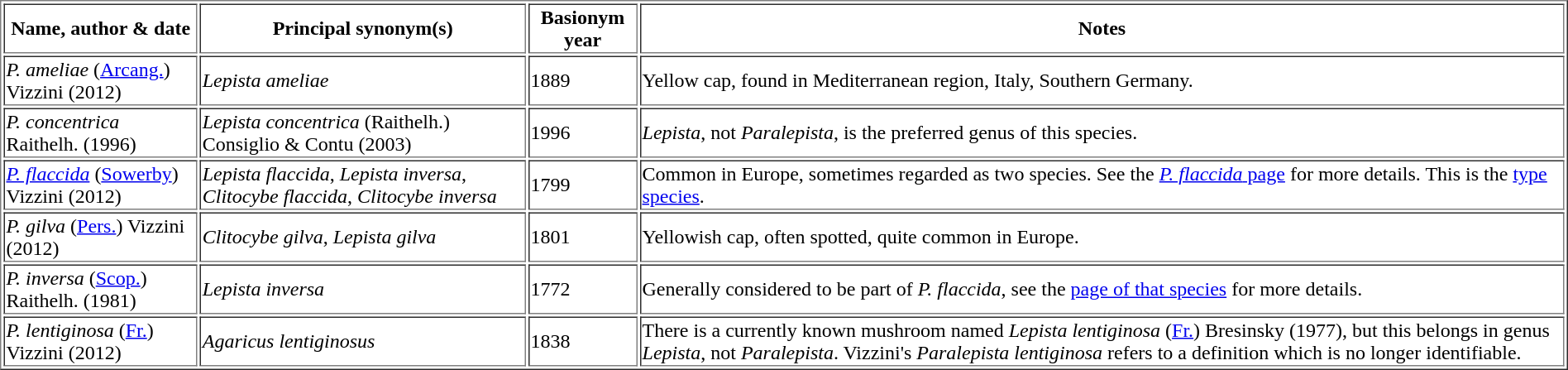<table border="1" width=100%>
<tr>
<th>Name, author & date</th>
<th>Principal synonym(s)</th>
<th>Basionym year</th>
<th>Notes</th>
</tr>
<tr>
<td><em>P. ameliae</em> (<a href='#'>Arcang.</a>) Vizzini (2012)</td>
<td><em>Lepista ameliae</em></td>
<td>1889</td>
<td>Yellow cap, found in Mediterranean region, Italy, Southern Germany.</td>
</tr>
<tr>
<td><em>P. concentrica</em> Raithelh. (1996)</td>
<td><em>Lepista concentrica</em> (Raithelh.) Consiglio & Contu (2003)</td>
<td>1996</td>
<td><em>Lepista</em>, not <em>Paralepista</em>, is the preferred genus of this species.</td>
</tr>
<tr>
<td><em><a href='#'>P. flaccida</a></em> (<a href='#'>Sowerby</a>) Vizzini (2012)</td>
<td><em>Lepista flaccida</em>, <em>Lepista inversa</em>, <em>Clitocybe flaccida</em>, <em>Clitocybe inversa</em></td>
<td>1799</td>
<td>Common in Europe, sometimes regarded as two species.  See the <a href='#'><em>P. flaccida</em> page</a> for more details.  This is the <a href='#'>type species</a>.</td>
</tr>
<tr>
<td><em>P. gilva</em> (<a href='#'>Pers.</a>) Vizzini (2012)</td>
<td><em>Clitocybe gilva</em>, <em>Lepista gilva</em></td>
<td>1801</td>
<td>Yellowish cap, often spotted, quite common in Europe.</td>
</tr>
<tr>
<td><em>P. inversa</em> (<a href='#'>Scop.</a>) Raithelh. (1981)</td>
<td><em>Lepista inversa</em></td>
<td>1772</td>
<td>Generally considered to be part of <em>P. flaccida</em>, see the <a href='#'>page of that species</a> for more details.</td>
</tr>
<tr>
<td><em>P. lentiginosa</em> (<a href='#'>Fr.</a>) Vizzini (2012)</td>
<td><em>Agaricus lentiginosus</em></td>
<td>1838</td>
<td>There is a currently known mushroom named <em>Lepista lentiginosa</em> (<a href='#'>Fr.</a>) Bresinsky (1977), but this belongs in genus <em>Lepista</em>, not <em>Paralepista</em>.  Vizzini's <em>Paralepista lentiginosa</em> refers to a definition which is no longer identifiable.</td>
</tr>
</table>
